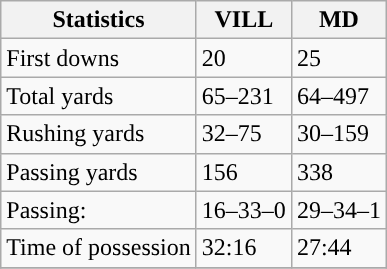<table class="wikitable" style="float: left;">
<tr>
<th>Statistics</th>
<th>VILL</th>
<th>MD</th>
</tr>
<tr>
<td>First downs</td>
<td>20</td>
<td>25</td>
</tr>
<tr>
<td>Total yards</td>
<td>65–231</td>
<td>64–497</td>
</tr>
<tr>
<td>Rushing yards</td>
<td>32–75</td>
<td>30–159</td>
</tr>
<tr>
<td>Passing yards</td>
<td>156</td>
<td>338</td>
</tr>
<tr>
<td>Passing:</td>
<td>16–33–0</td>
<td>29–34–1</td>
</tr>
<tr>
<td>Time of possession</td>
<td>32:16</td>
<td>27:44</td>
</tr>
<tr>
</tr>
</table>
